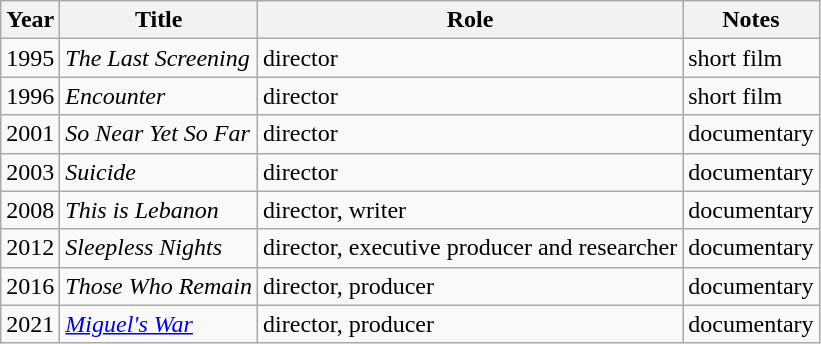<table class="wikitable">
<tr>
<th>Year</th>
<th>Title</th>
<th>Role</th>
<th>Notes</th>
</tr>
<tr>
<td>1995</td>
<td><em>The Last Screening</em></td>
<td>director</td>
<td>short film</td>
</tr>
<tr>
<td>1996</td>
<td><em>Encounter</em></td>
<td>director</td>
<td>short film</td>
</tr>
<tr>
<td>2001</td>
<td><em>So Near Yet So Far</em></td>
<td>director</td>
<td>documentary</td>
</tr>
<tr>
<td>2003</td>
<td><em>Suicide</em></td>
<td>director</td>
<td>documentary</td>
</tr>
<tr>
<td>2008</td>
<td><em>This is Lebanon</em></td>
<td>director, writer</td>
<td>documentary</td>
</tr>
<tr>
<td>2012</td>
<td><em>Sleepless Nights</em></td>
<td>director, executive producer and researcher</td>
<td>documentary</td>
</tr>
<tr>
<td>2016</td>
<td><em>Those Who Remain</em></td>
<td>director, producer</td>
<td>documentary</td>
</tr>
<tr>
<td>2021</td>
<td><em><a href='#'>Miguel's War</a></em></td>
<td>director, producer</td>
<td>documentary</td>
</tr>
</table>
